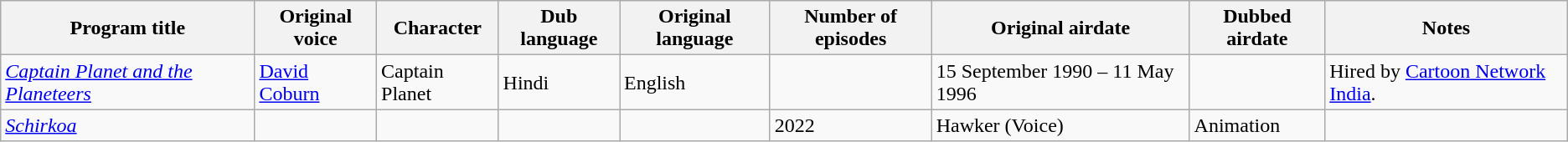<table class="wikitable">
<tr>
<th>Program title</th>
<th>Original voice</th>
<th>Character</th>
<th>Dub language</th>
<th>Original language</th>
<th>Number of episodes</th>
<th>Original airdate</th>
<th>Dubbed airdate</th>
<th>Notes</th>
</tr>
<tr>
<td><em><a href='#'>Captain Planet and the Planeteers</a></em></td>
<td><a href='#'>David Coburn</a></td>
<td>Captain Planet</td>
<td>Hindi</td>
<td>English</td>
<td></td>
<td>15 September 1990 – 11 May 1996</td>
<td></td>
<td>Hired by <a href='#'>Cartoon Network India</a>.</td>
</tr>
<tr>
<td><em><a href='#'>Schirkoa</a></em></td>
<td></td>
<td></td>
<td></td>
<td></td>
<td>2022</td>
<td>Hawker (Voice)</td>
<td>Animation</td>
</tr>
</table>
